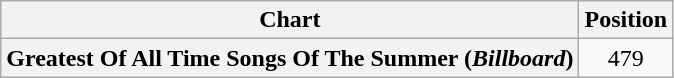<table class="wikitable plainrowheaders" style="text-align:center">
<tr>
<th scope="col">Chart</th>
<th scope="col">Position</th>
</tr>
<tr>
<th scope="row">Greatest Of All Time Songs Of The Summer (<em>Billboard</em>)</th>
<td>479</td>
</tr>
</table>
